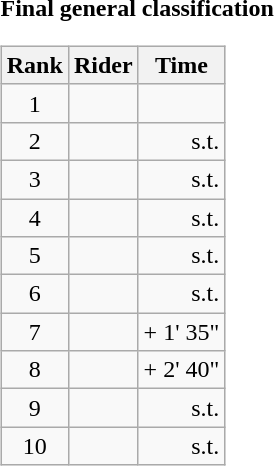<table>
<tr>
<td><strong>Final general classification</strong><br><table class="wikitable">
<tr>
<th scope="col">Rank</th>
<th scope="col">Rider</th>
<th scope="col">Time</th>
</tr>
<tr>
<td style="text-align:center;">1</td>
<td></td>
<td style="text-align:right;"></td>
</tr>
<tr>
<td style="text-align:center;">2</td>
<td></td>
<td style="text-align:right;">s.t.</td>
</tr>
<tr>
<td style="text-align:center;">3</td>
<td></td>
<td style="text-align:right;">s.t.</td>
</tr>
<tr>
<td style="text-align:center;">4</td>
<td></td>
<td style="text-align:right;">s.t.</td>
</tr>
<tr>
<td style="text-align:center;">5</td>
<td></td>
<td style="text-align:right;">s.t.</td>
</tr>
<tr>
<td style="text-align:center;">6</td>
<td></td>
<td style="text-align:right;">s.t.</td>
</tr>
<tr>
<td style="text-align:center;">7</td>
<td></td>
<td style="text-align:right;">+ 1' 35"</td>
</tr>
<tr>
<td style="text-align:center;">8</td>
<td></td>
<td style="text-align:right;">+ 2' 40"</td>
</tr>
<tr>
<td style="text-align:center;">9</td>
<td></td>
<td style="text-align:right;">s.t.</td>
</tr>
<tr>
<td style="text-align:center;">10</td>
<td></td>
<td style="text-align:right;">s.t.</td>
</tr>
</table>
</td>
</tr>
</table>
